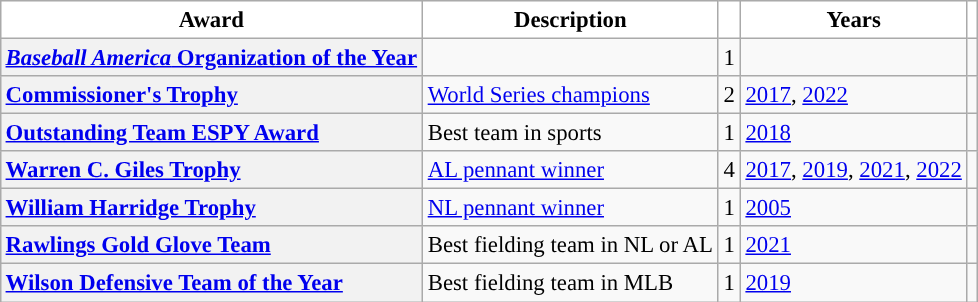<table class="wikitable sortable plainrowheaders" style="font-size: 95%; text-align:center; margin-left: auto; margin-right: auto; border: none;">
<tr>
<th scope="col" style="background-color:#ffffff; border-top:#">Award</th>
<th scope="col" class="unsortable" style="background-color:#ffffff; border-top:#">Description</th>
<th scope="col" style="background-color:#ffffff; border-top:#"></th>
<th scope="col" class="unsortable" style="background-color:#ffffff; border-top:#">Years</th>
<th scope="col" class="unsortable" style="background-color:#ffffff; border-top:#"></th>
</tr>
<tr>
<th scope="row" style="text-align:left"><strong><a href='#'><em>Baseball America</em> Organization of the Year</a> </strong></th>
<td></td>
<td style="text-align:center">1</td>
<td style="text-align:left"></td>
<td style="text-align:center"></td>
</tr>
<tr>
<th scope="row" style="text-align:left"><strong><a href='#'>Commissioner's Trophy</a></strong></th>
<td style="text-align:left"><a href='#'>World Series champions</a></td>
<td style="text-align:center">2</td>
<td style="text-align:left"><a href='#'>2017</a>, <a href='#'>2022</a></td>
<td style="text-align:center"></td>
</tr>
<tr>
<th scope="row" style="text-align:left"><strong><a href='#'>Outstanding Team ESPY Award</a></strong></th>
<td style="text-align:left">Best team in sports</td>
<td style="text-align:center">1</td>
<td style="text-align:left"><a href='#'>2018</a></td>
<td style="text-align:center"></td>
</tr>
<tr>
<th scope="row" style="text-align:left"><strong><a href='#'>Warren C. Giles Trophy</a></strong></th>
<td style="text-align:left"><a href='#'>AL pennant winner</a></td>
<td style="text-align:center">4</td>
<td style="text-align:left"><a href='#'>2017</a>, <a href='#'>2019</a>, <a href='#'>2021</a>, <a href='#'>2022</a></td>
<td style="text-align:center"></td>
</tr>
<tr>
<th scope="row" style="text-align:left"><strong><a href='#'>William Harridge Trophy</a></strong></th>
<td style="text-align:left"><a href='#'>NL pennant winner</a></td>
<td style="text-align:center">1</td>
<td style="text-align:left"><a href='#'>2005</a></td>
<td style="text-align:center"></td>
</tr>
<tr>
<th scope="row" style="text-align:left"><strong><a href='#'>Rawlings Gold Glove Team</a></strong></th>
<td style="text-align:left">Best fielding team in NL or AL</td>
<td style="text-align:center">1</td>
<td style="text-align:left"><a href='#'>2021</a></td>
<td style="text-align:center"></td>
</tr>
<tr>
<th scope="row" style="text-align:left"><strong><a href='#'>Wilson Defensive Team of the Year</a></strong></th>
<td style="text-align:left">Best fielding team in MLB</td>
<td style="text-align:center">1</td>
<td style="text-align:left"><a href='#'>2019</a></td>
<td style="text-align:center"></td>
</tr>
<tr>
</tr>
</table>
